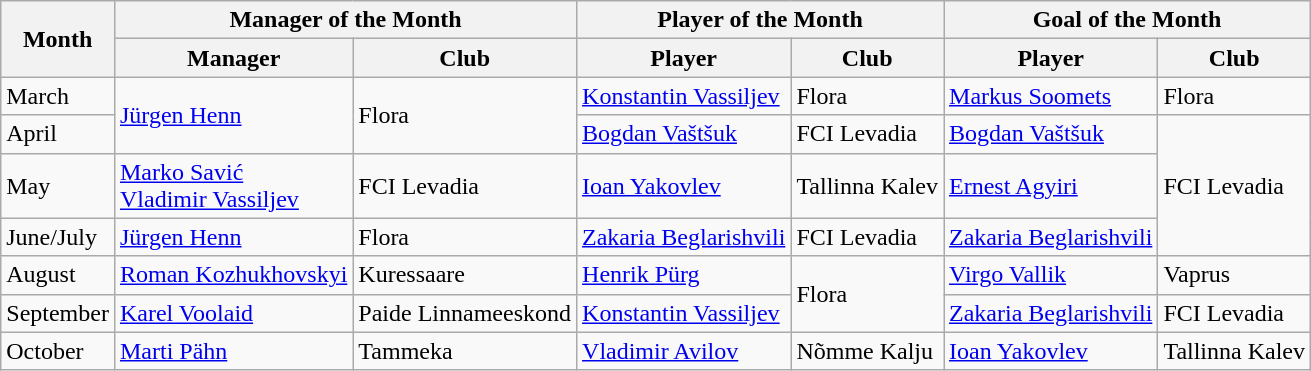<table class="wikitable">
<tr>
<th rowspan=2>Month</th>
<th colspan=2>Manager of the Month</th>
<th colspan=2>Player of the Month</th>
<th colspan=2>Goal of the Month</th>
</tr>
<tr>
<th>Manager</th>
<th>Club</th>
<th>Player</th>
<th>Club</th>
<th>Player</th>
<th>Club</th>
</tr>
<tr>
<td>March</td>
<td rowspan=2> <a href='#'>Jürgen Henn</a></td>
<td rowspan=2>Flora</td>
<td> <a href='#'>Konstantin Vassiljev</a></td>
<td>Flora</td>
<td> <a href='#'>Markus Soomets</a></td>
<td>Flora</td>
</tr>
<tr>
<td>April</td>
<td> <a href='#'>Bogdan Vaštšuk</a></td>
<td>FCI Levadia</td>
<td> <a href='#'>Bogdan Vaštšuk</a></td>
<td rowspan=3>FCI Levadia</td>
</tr>
<tr>
<td>May</td>
<td> <a href='#'>Marko Savić</a><br> <a href='#'>Vladimir Vassiljev</a></td>
<td>FCI Levadia</td>
<td> <a href='#'>Ioan Yakovlev</a></td>
<td>Tallinna Kalev</td>
<td> <a href='#'>Ernest Agyiri</a></td>
</tr>
<tr>
<td>June/July</td>
<td> <a href='#'>Jürgen Henn</a></td>
<td>Flora</td>
<td> <a href='#'>Zakaria Beglarishvili</a></td>
<td>FCI Levadia</td>
<td> <a href='#'>Zakaria Beglarishvili</a></td>
</tr>
<tr>
<td>August</td>
<td> <a href='#'>Roman Kozhukhovskyi</a></td>
<td>Kuressaare</td>
<td> <a href='#'>Henrik Pürg</a></td>
<td rowspan=2>Flora</td>
<td> <a href='#'>Virgo Vallik</a></td>
<td>Vaprus</td>
</tr>
<tr>
<td>September</td>
<td> <a href='#'>Karel Voolaid</a></td>
<td>Paide Linnameeskond</td>
<td> <a href='#'>Konstantin Vassiljev</a></td>
<td> <a href='#'>Zakaria Beglarishvili</a></td>
<td>FCI Levadia</td>
</tr>
<tr>
<td>October</td>
<td> <a href='#'>Marti Pähn</a></td>
<td>Tammeka</td>
<td> <a href='#'>Vladimir Avilov</a></td>
<td>Nõmme Kalju</td>
<td> <a href='#'>Ioan Yakovlev</a></td>
<td>Tallinna Kalev</td>
</tr>
</table>
